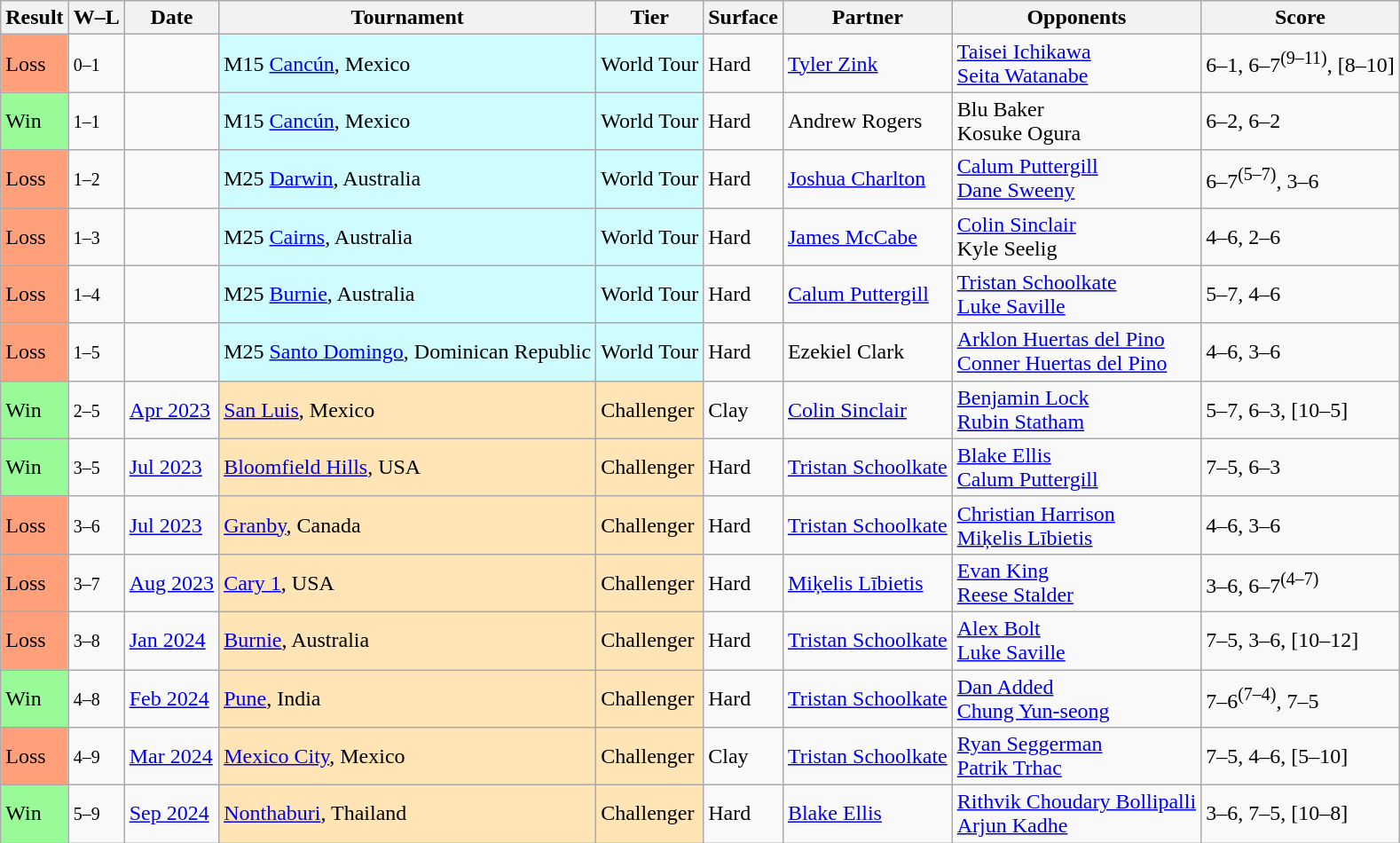<table class="sortable wikitable">
<tr>
<th>Result</th>
<th class="unsortable">W–L</th>
<th>Date</th>
<th>Tournament</th>
<th>Tier</th>
<th>Surface</th>
<th>Partner</th>
<th>Opponents</th>
<th class="unsortable">Score</th>
</tr>
<tr>
<td bgcolor=FFA07A>Loss</td>
<td><small>0–1</small></td>
<td></td>
<td style="background:#cffcff;">M15 <a href='#'>Cancún</a>, Mexico</td>
<td style="background:#cffcff;">World Tour</td>
<td>Hard</td>
<td> <a href='#'>Tyler Zink</a></td>
<td> <a href='#'>Taisei Ichikawa</a><br> <a href='#'>Seita Watanabe</a></td>
<td>6–1, 6–7<sup>(9–11)</sup>, [8–10]</td>
</tr>
<tr>
<td bgcolor=98FB98>Win</td>
<td><small>1–1</small></td>
<td></td>
<td style="background:#cffcff;">M15 <a href='#'>Cancún</a>, Mexico</td>
<td style="background:#cffcff;">World Tour</td>
<td>Hard</td>
<td> Andrew Rogers</td>
<td> Blu Baker<br> Kosuke Ogura</td>
<td>6–2, 6–2</td>
</tr>
<tr>
<td bgcolor="FFA07A">Loss</td>
<td><small>1–2</small></td>
<td></td>
<td style="background:#cffcff;">M25 <a href='#'>Darwin</a>, Australia</td>
<td style="background:#cffcff;">World Tour</td>
<td>Hard</td>
<td> <a href='#'>Joshua Charlton</a></td>
<td> <a href='#'>Calum Puttergill</a><br> <a href='#'>Dane Sweeny</a></td>
<td>6–7<sup>(5–7)</sup>, 3–6</td>
</tr>
<tr>
<td bgcolor="FFA07A">Loss</td>
<td><small>1–3</small></td>
<td></td>
<td style="background:#cffcff;">M25 <a href='#'>Cairns</a>, Australia</td>
<td style="background:#cffcff;">World Tour</td>
<td>Hard</td>
<td> <a href='#'>James McCabe</a></td>
<td> <a href='#'>Colin Sinclair</a><br> Kyle Seelig</td>
<td>4–6, 2–6</td>
</tr>
<tr>
<td bgcolor=FFA07A>Loss</td>
<td><small>1–4</small></td>
<td></td>
<td style="background:#cffcff;">M25 <a href='#'>Burnie</a>, Australia</td>
<td style="background:#cffcff;">World Tour</td>
<td>Hard</td>
<td> <a href='#'>Calum Puttergill</a></td>
<td> <a href='#'>Tristan Schoolkate</a><br> <a href='#'>Luke Saville</a></td>
<td>5–7, 4–6</td>
</tr>
<tr>
<td bgcolor=FFA07A>Loss</td>
<td><small>1–5</small></td>
<td></td>
<td style="background:#cffcff;">M25 <a href='#'>Santo Domingo</a>, Dominican Republic</td>
<td style="background:#cffcff;">World Tour</td>
<td>Hard</td>
<td> Ezekiel Clark</td>
<td> <a href='#'>Arklon Huertas del Pino</a><br> <a href='#'>Conner Huertas del Pino</a></td>
<td>4–6, 3–6</td>
</tr>
<tr>
<td bgcolor="98fb98">Win</td>
<td><small>2–5</small></td>
<td><a href='#'>Apr 2023</a></td>
<td bgcolor="moccasin"><a href='#'>San Luis</a>, Mexico</td>
<td bgcolor="moccasin">Challenger</td>
<td>Clay</td>
<td> <a href='#'>Colin Sinclair</a></td>
<td> <a href='#'>Benjamin Lock</a><br> <a href='#'>Rubin Statham</a></td>
<td>5–7, 6–3, [10–5]</td>
</tr>
<tr>
<td bgcolor="98fb98">Win</td>
<td><small>3–5</small></td>
<td><a href='#'>Jul 2023</a></td>
<td bgcolor="moccasin"><a href='#'>Bloomfield Hills</a>, USA</td>
<td bgcolor="moccasin">Challenger</td>
<td>Hard</td>
<td> <a href='#'>Tristan Schoolkate</a></td>
<td> <a href='#'>Blake Ellis</a><br> <a href='#'>Calum Puttergill</a></td>
<td>7–5, 6–3</td>
</tr>
<tr>
<td bgcolor="FFA07A">Loss</td>
<td><small>3–6</small></td>
<td><a href='#'>Jul 2023</a></td>
<td bgcolor="moccasin"><a href='#'>Granby</a>, Canada</td>
<td bgcolor="moccasin">Challenger</td>
<td>Hard</td>
<td> <a href='#'>Tristan Schoolkate</a></td>
<td> <a href='#'>Christian Harrison</a><br> <a href='#'>Miķelis Lībietis</a></td>
<td>4–6, 3–6</td>
</tr>
<tr>
<td bgcolor="FFA07A">Loss</td>
<td><small>3–7</small></td>
<td><a href='#'>Aug 2023</a></td>
<td bgcolor="moccasin"><a href='#'>Cary 1</a>, USA</td>
<td bgcolor="moccasin">Challenger</td>
<td>Hard</td>
<td> <a href='#'>Miķelis Lībietis</a></td>
<td> <a href='#'>Evan King</a><br> <a href='#'>Reese Stalder</a></td>
<td>3–6, 6–7<sup>(4–7)</sup></td>
</tr>
<tr>
<td bgcolor=FFA07A>Loss</td>
<td><small>3–8</small></td>
<td><a href='#'>Jan 2024</a></td>
<td bgcolor=moccasin><a href='#'>Burnie</a>, Australia</td>
<td bgcolor=moccasin>Challenger</td>
<td>Hard</td>
<td> <a href='#'>Tristan Schoolkate</a></td>
<td> <a href='#'>Alex Bolt</a><br> <a href='#'>Luke Saville</a></td>
<td>7–5, 3–6, [10–12]</td>
</tr>
<tr>
<td bgcolor="98FB98">Win</td>
<td><small>4–8</small></td>
<td><a href='#'>Feb 2024</a></td>
<td bgcolor=moccasin><a href='#'>Pune</a>, India</td>
<td bgcolor=moccasin>Challenger</td>
<td>Hard</td>
<td> <a href='#'>Tristan Schoolkate</a></td>
<td> <a href='#'>Dan Added</a><br> <a href='#'>Chung Yun-seong</a></td>
<td>7–6<sup>(7–4)</sup>, 7–5</td>
</tr>
<tr>
<td bgcolor=FFA07A>Loss</td>
<td><small>4–9</small></td>
<td><a href='#'>Mar 2024</a></td>
<td bgcolor=moccasin><a href='#'>Mexico City</a>, Mexico</td>
<td bgcolor=moccasin>Challenger</td>
<td>Clay</td>
<td> <a href='#'>Tristan Schoolkate</a></td>
<td> <a href='#'>Ryan Seggerman</a><br> <a href='#'>Patrik Trhac</a></td>
<td>7–5, 4–6, [5–10]</td>
</tr>
<tr>
<td bgcolor="98FB98">Win</td>
<td><small>5–9</small></td>
<td><a href='#'>Sep 2024</a></td>
<td bgcolor=moccasin><a href='#'>Nonthaburi</a>, Thailand</td>
<td bgcolor=moccasin>Challenger</td>
<td>Hard</td>
<td> <a href='#'>Blake Ellis</a></td>
<td> <a href='#'>Rithvik Choudary Bollipalli</a><br> <a href='#'>Arjun Kadhe</a></td>
<td>3–6, 7–5, [10–8]</td>
</tr>
</table>
